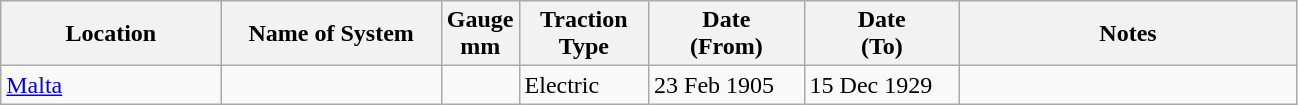<table class="wikitable">
<tr>
<th width=17%>Location</th>
<th width=17%>Name of System</th>
<th width=06%>Gauge <br>mm</th>
<th width=10%>Traction<br>Type</th>
<th width=12%>Date <br>(From)</th>
<th width=12%>Date <br>(To)</th>
<th width=30%>Notes</th>
</tr>
<tr>
<td><a href='#'>Malta</a></td>
<td> </td>
<td></td>
<td>Electric</td>
<td>23 Feb 1905</td>
<td>15 Dec 1929</td>
<td></td>
</tr>
</table>
